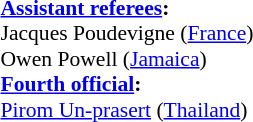<table style="width:100%; font-size:90%">
<tr>
<td><br><strong><a href='#'>Assistant referees</a>:</strong>
<br>Jacques Poudevigne (<a href='#'>France</a>)
<br>Owen Powell (<a href='#'>Jamaica</a>)
<br><strong><a href='#'>Fourth official</a>:</strong>
<br><a href='#'>Pirom Un-prasert</a> (<a href='#'>Thailand</a>)</td>
</tr>
</table>
